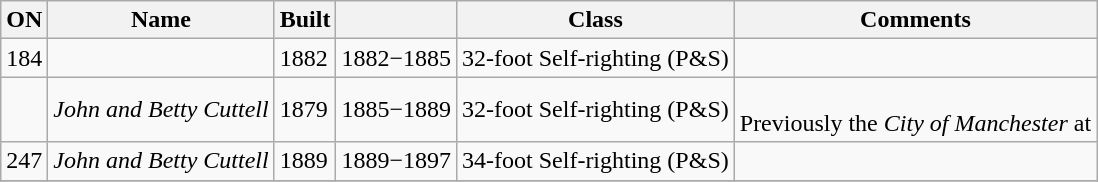<table class="wikitable">
<tr>
<th>ON</th>
<th>Name</th>
<th>Built</th>
<th></th>
<th>Class</th>
<th>Comments</th>
</tr>
<tr>
<td>184</td>
<td></td>
<td>1882</td>
<td>1882−1885</td>
<td>32-foot Self-righting (P&S)</td>
<td></td>
</tr>
<tr>
<td></td>
<td><em>John and Betty Cuttell</em></td>
<td>1879</td>
<td>1885−1889</td>
<td>32-foot Self-righting (P&S)</td>
<td><br>Previously the <em>City of Manchester</em> at </td>
</tr>
<tr>
<td>247</td>
<td><em>John and Betty Cuttell</em></td>
<td>1889</td>
<td>1889−1897</td>
<td>34-foot Self-righting (P&S)</td>
<td></td>
</tr>
<tr>
</tr>
</table>
